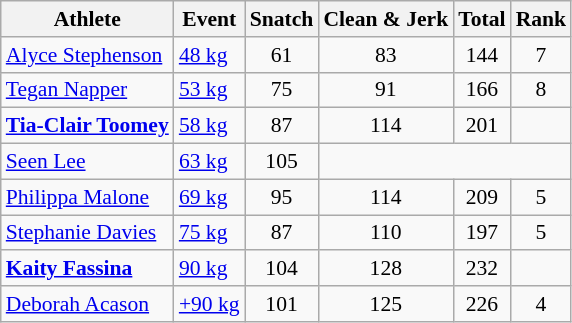<table class=wikitable style=font-size:90%;text-align:center>
<tr>
<th>Athlete</th>
<th>Event</th>
<th>Snatch</th>
<th>Clean & Jerk</th>
<th>Total</th>
<th>Rank</th>
</tr>
<tr>
<td align=left><a href='#'>Alyce Stephenson</a></td>
<td align=left><a href='#'>48 kg</a></td>
<td>61</td>
<td>83</td>
<td>144</td>
<td>7</td>
</tr>
<tr>
<td align=left><a href='#'>Tegan Napper</a></td>
<td align=left><a href='#'>53 kg</a></td>
<td>75</td>
<td>91</td>
<td>166</td>
<td>8</td>
</tr>
<tr>
<td align=left><strong><a href='#'>Tia-Clair Toomey</a></strong></td>
<td align=left><a href='#'>58 kg</a></td>
<td>87</td>
<td>114</td>
<td>201</td>
<td></td>
</tr>
<tr>
<td align=left><a href='#'>Seen Lee</a></td>
<td align=left><a href='#'>63 kg</a></td>
<td>105</td>
<td colspan=3></td>
</tr>
<tr>
<td align=left><a href='#'>Philippa Malone</a></td>
<td align=left><a href='#'>69 kg</a></td>
<td>95</td>
<td>114</td>
<td>209</td>
<td>5</td>
</tr>
<tr>
<td align=left><a href='#'>Stephanie Davies</a></td>
<td align=left><a href='#'>75 kg</a></td>
<td>87</td>
<td>110</td>
<td>197</td>
<td>5</td>
</tr>
<tr>
<td align=left><strong><a href='#'>Kaity Fassina</a></strong></td>
<td align=left><a href='#'>90 kg</a></td>
<td>104</td>
<td>128</td>
<td>232</td>
<td></td>
</tr>
<tr>
<td align=left><a href='#'>Deborah Acason</a></td>
<td align=left><a href='#'>+90 kg</a></td>
<td>101</td>
<td>125</td>
<td>226</td>
<td>4</td>
</tr>
</table>
